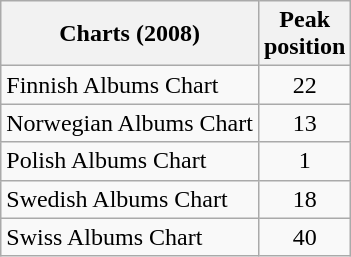<table class="wikitable sortable">
<tr>
<th>Charts (2008)</th>
<th>Peak<br>position</th>
</tr>
<tr>
<td>Finnish Albums Chart</td>
<td style="text-align:center;">22</td>
</tr>
<tr>
<td>Norwegian Albums Chart</td>
<td style="text-align:center;">13</td>
</tr>
<tr>
<td>Polish Albums Chart</td>
<td style="text-align:center;">1</td>
</tr>
<tr>
<td>Swedish Albums Chart</td>
<td style="text-align:center;">18</td>
</tr>
<tr>
<td>Swiss Albums Chart</td>
<td style="text-align:center;">40</td>
</tr>
</table>
